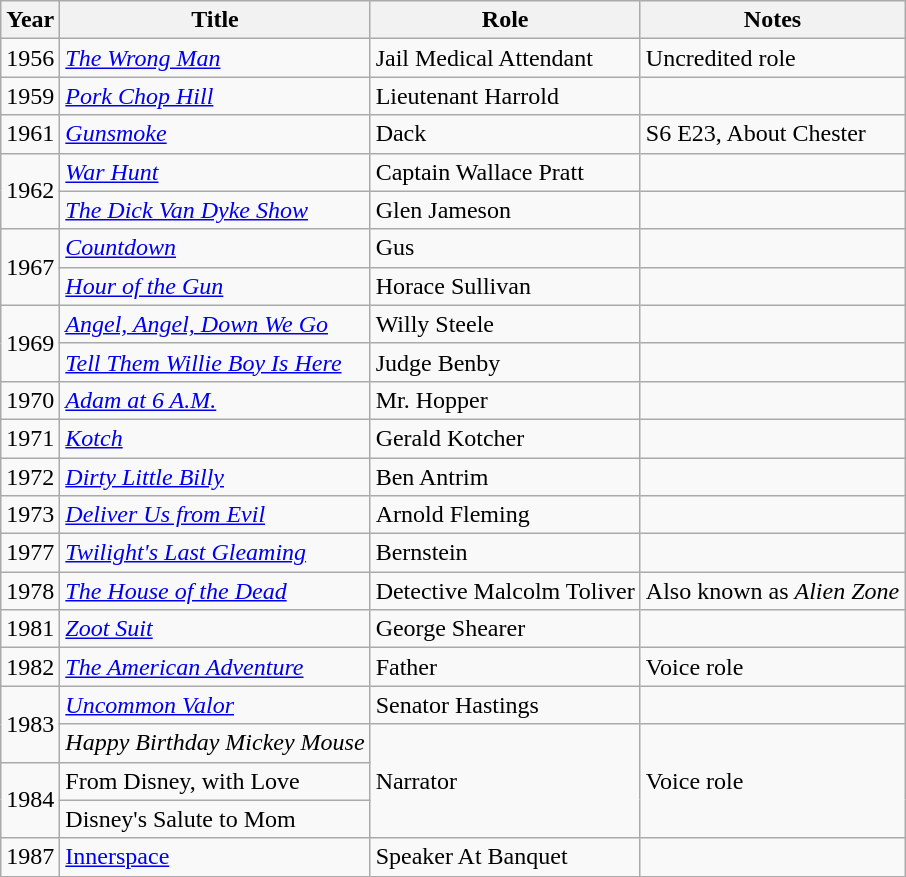<table class="wikitable">
<tr>
<th>Year</th>
<th>Title</th>
<th>Role</th>
<th>Notes</th>
</tr>
<tr>
<td>1956</td>
<td><em><a href='#'>The Wrong Man</a></em></td>
<td>Jail Medical Attendant</td>
<td>Uncredited role</td>
</tr>
<tr>
<td>1959</td>
<td><em><a href='#'>Pork Chop Hill</a></em></td>
<td>Lieutenant Harrold</td>
<td></td>
</tr>
<tr>
<td>1961</td>
<td><em><a href='#'>Gunsmoke</a></em></td>
<td>Dack</td>
<td>S6 E23, About Chester</td>
</tr>
<tr>
<td rowspan="2">1962</td>
<td><em><a href='#'>War Hunt</a></em></td>
<td>Captain Wallace Pratt</td>
<td></td>
</tr>
<tr>
<td><em><a href='#'>The Dick Van Dyke Show</a></em></td>
<td>Glen Jameson</td>
<td></td>
</tr>
<tr>
<td rowspan="2">1967</td>
<td><em><a href='#'>Countdown</a></em></td>
<td>Gus</td>
<td></td>
</tr>
<tr>
<td><em><a href='#'>Hour of the Gun</a></em></td>
<td>Horace Sullivan</td>
<td></td>
</tr>
<tr>
<td rowspan="2">1969</td>
<td><em><a href='#'>Angel, Angel, Down We Go</a></em></td>
<td>Willy Steele</td>
<td></td>
</tr>
<tr>
<td><em><a href='#'>Tell Them Willie Boy Is Here</a></em></td>
<td>Judge Benby</td>
<td></td>
</tr>
<tr>
<td>1970</td>
<td><em><a href='#'>Adam at 6 A.M.</a></em></td>
<td>Mr. Hopper</td>
<td></td>
</tr>
<tr>
<td>1971</td>
<td><em><a href='#'>Kotch</a></em></td>
<td>Gerald Kotcher</td>
<td></td>
</tr>
<tr>
<td>1972</td>
<td><em><a href='#'>Dirty Little Billy</a></em></td>
<td>Ben Antrim</td>
<td></td>
</tr>
<tr>
<td>1973</td>
<td><em><a href='#'>Deliver Us from Evil</a></em></td>
<td>Arnold Fleming</td>
<td></td>
</tr>
<tr>
<td>1977</td>
<td><em><a href='#'>Twilight's Last Gleaming</a></em></td>
<td>Bernstein</td>
<td></td>
</tr>
<tr>
<td>1978</td>
<td><em><a href='#'>The House of the Dead</a></em></td>
<td>Detective Malcolm Toliver</td>
<td>Also known as <em>Alien Zone</em></td>
</tr>
<tr>
<td>1981</td>
<td><em><a href='#'>Zoot Suit</a></em></td>
<td>George Shearer</td>
<td></td>
</tr>
<tr>
<td>1982</td>
<td><em><a href='#'>The American Adventure</a></em></td>
<td>Father</td>
<td>Voice role</td>
</tr>
<tr>
<td rowspan="2">1983</td>
<td><em><a href='#'>Uncommon Valor</a></em></td>
<td>Senator Hastings</td>
<td></td>
</tr>
<tr>
<td><em>Happy Birthday Mickey Mouse</td>
<td rowspan="3">Narrator</td>
<td rowspan="3">Voice role</td>
</tr>
<tr>
<td rowspan="2">1984</td>
<td></em>From Disney, with Love<em></td>
</tr>
<tr>
<td></em>Disney's Salute to Mom<em></td>
</tr>
<tr>
<td>1987</td>
<td></em><a href='#'>Innerspace</a><em></td>
<td>Speaker At Banquet</td>
<td></td>
</tr>
</table>
